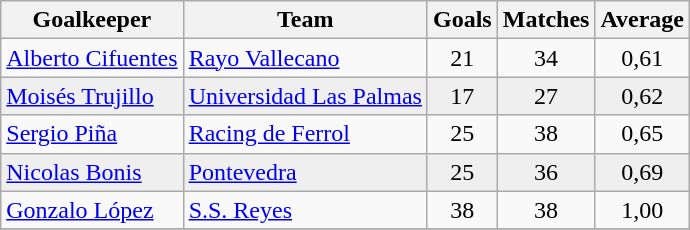<table class="wikitable sortable">
<tr>
<th>Goalkeeper</th>
<th>Team</th>
<th>Goals</th>
<th>Matches</th>
<th>Average</th>
</tr>
<tr>
<td> <a href='#'>Alberto Cifuentes</a></td>
<td><a href='#'>Rayo Vallecano</a></td>
<td align=center>21</td>
<td align=center>34</td>
<td align=center>0,61</td>
</tr>
<tr bgcolor="#EFEFEF">
<td> <a href='#'>Moisés Trujillo</a></td>
<td><a href='#'>Universidad Las Palmas</a></td>
<td align=center>17</td>
<td align=center>27</td>
<td align=center>0,62</td>
</tr>
<tr>
<td> <a href='#'>Sergio Piña</a></td>
<td><a href='#'>Racing de Ferrol</a></td>
<td align=center>25</td>
<td align=center>38</td>
<td align=center>0,65</td>
</tr>
<tr bgcolor="#EFEFEF">
<td> <a href='#'>Nicolas Bonis</a></td>
<td><a href='#'>Pontevedra</a></td>
<td align=center>25</td>
<td align=center>36</td>
<td align=center>0,69</td>
</tr>
<tr>
<td> <a href='#'>Gonzalo López</a></td>
<td><a href='#'>S.S. Reyes</a></td>
<td align=center>38</td>
<td align=center>38</td>
<td align=center>1,00</td>
</tr>
<tr>
</tr>
</table>
